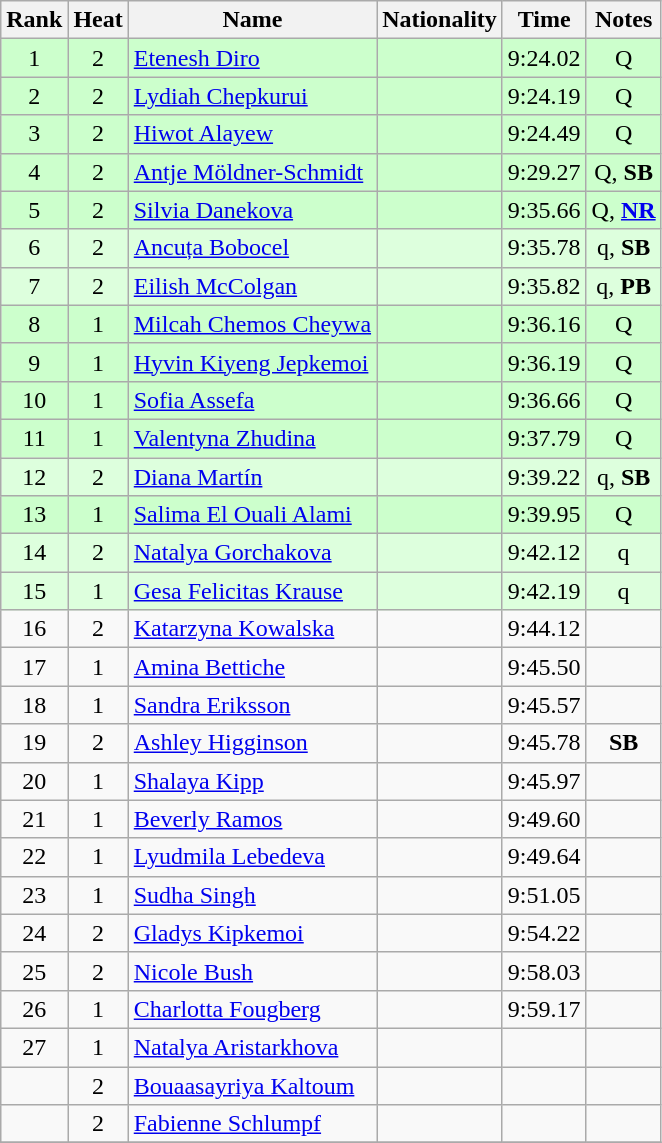<table class="wikitable sortable" style="text-align:center">
<tr>
<th>Rank</th>
<th>Heat</th>
<th>Name</th>
<th>Nationality</th>
<th>Time</th>
<th>Notes</th>
</tr>
<tr bgcolor=ccffcc>
<td>1</td>
<td>2</td>
<td align=left><a href='#'>Etenesh Diro</a></td>
<td align=left></td>
<td>9:24.02</td>
<td>Q</td>
</tr>
<tr bgcolor=ccffcc>
<td>2</td>
<td>2</td>
<td align=left><a href='#'>Lydiah Chepkurui</a></td>
<td align=left></td>
<td>9:24.19</td>
<td>Q</td>
</tr>
<tr bgcolor=ccffcc>
<td>3</td>
<td>2</td>
<td align=left><a href='#'>Hiwot Alayew</a></td>
<td align=left></td>
<td>9:24.49</td>
<td>Q</td>
</tr>
<tr bgcolor=ccffcc>
<td>4</td>
<td>2</td>
<td align=left><a href='#'>Antje Möldner-Schmidt</a></td>
<td align=left></td>
<td>9:29.27</td>
<td>Q, <strong>SB</strong></td>
</tr>
<tr bgcolor=ccffcc>
<td>5</td>
<td>2</td>
<td align=left><a href='#'>Silvia Danekova</a></td>
<td align=left></td>
<td>9:35.66</td>
<td>Q, <strong><a href='#'>NR</a></strong></td>
</tr>
<tr bgcolor=ddffdd>
<td>6</td>
<td>2</td>
<td align=left><a href='#'>Ancuța Bobocel</a></td>
<td align=left></td>
<td>9:35.78</td>
<td>q, <strong>SB</strong></td>
</tr>
<tr bgcolor=ddffdd>
<td>7</td>
<td>2</td>
<td align=left><a href='#'>Eilish McColgan</a></td>
<td align=left></td>
<td>9:35.82</td>
<td>q, <strong>PB</strong></td>
</tr>
<tr bgcolor=ccffcc>
<td>8</td>
<td>1</td>
<td align=left><a href='#'>Milcah Chemos Cheywa</a></td>
<td align=left></td>
<td>9:36.16</td>
<td>Q</td>
</tr>
<tr bgcolor=ccffcc>
<td>9</td>
<td>1</td>
<td align=left><a href='#'>Hyvin Kiyeng Jepkemoi</a></td>
<td align=left></td>
<td>9:36.19</td>
<td>Q</td>
</tr>
<tr bgcolor=ccffcc>
<td>10</td>
<td>1</td>
<td align=left><a href='#'>Sofia Assefa</a></td>
<td align=left></td>
<td>9:36.66</td>
<td>Q</td>
</tr>
<tr bgcolor=ccffcc>
<td>11</td>
<td>1</td>
<td align=left><a href='#'>Valentyna Zhudina</a></td>
<td align=left></td>
<td>9:37.79</td>
<td>Q</td>
</tr>
<tr bgcolor=ddffdd>
<td>12</td>
<td>2</td>
<td align=left><a href='#'>Diana Martín</a></td>
<td align=left></td>
<td>9:39.22</td>
<td>q, <strong>SB</strong></td>
</tr>
<tr bgcolor=ccffcc>
<td>13</td>
<td>1</td>
<td align=left><a href='#'>Salima El Ouali Alami</a></td>
<td align=left></td>
<td>9:39.95</td>
<td>Q</td>
</tr>
<tr bgcolor=ddffdd>
<td>14</td>
<td>2</td>
<td align=left><a href='#'>Natalya Gorchakova</a></td>
<td align=left></td>
<td>9:42.12</td>
<td>q</td>
</tr>
<tr bgcolor=ddffdd>
<td>15</td>
<td>1</td>
<td align=left><a href='#'>Gesa Felicitas Krause</a></td>
<td align=left></td>
<td>9:42.19</td>
<td>q</td>
</tr>
<tr>
<td>16</td>
<td>2</td>
<td align=left><a href='#'>Katarzyna Kowalska</a></td>
<td align=left></td>
<td>9:44.12</td>
<td></td>
</tr>
<tr>
<td>17</td>
<td>1</td>
<td align=left><a href='#'>Amina Bettiche</a></td>
<td align=left></td>
<td>9:45.50</td>
<td></td>
</tr>
<tr>
<td>18</td>
<td>1</td>
<td align=left><a href='#'>Sandra Eriksson</a></td>
<td align=left></td>
<td>9:45.57</td>
<td></td>
</tr>
<tr>
<td>19</td>
<td>2</td>
<td align=left><a href='#'>Ashley Higginson</a></td>
<td align=left></td>
<td>9:45.78</td>
<td><strong>SB</strong></td>
</tr>
<tr>
<td>20</td>
<td>1</td>
<td align=left><a href='#'>Shalaya Kipp</a></td>
<td align=left></td>
<td>9:45.97</td>
<td></td>
</tr>
<tr>
<td>21</td>
<td>1</td>
<td align=left><a href='#'>Beverly Ramos</a></td>
<td align=left></td>
<td>9:49.60</td>
<td></td>
</tr>
<tr>
<td>22</td>
<td>1</td>
<td align=left><a href='#'>Lyudmila Lebedeva</a></td>
<td align=left></td>
<td>9:49.64</td>
<td></td>
</tr>
<tr>
<td>23</td>
<td>1</td>
<td align=left><a href='#'>Sudha Singh</a></td>
<td align=left></td>
<td>9:51.05</td>
<td></td>
</tr>
<tr>
<td>24</td>
<td>2</td>
<td align=left><a href='#'>Gladys Kipkemoi</a></td>
<td align=left></td>
<td>9:54.22</td>
<td></td>
</tr>
<tr>
<td>25</td>
<td>2</td>
<td align=left><a href='#'>Nicole Bush</a></td>
<td align=left></td>
<td>9:58.03</td>
<td></td>
</tr>
<tr>
<td>26</td>
<td>1</td>
<td align=left><a href='#'>Charlotta Fougberg</a></td>
<td align=left></td>
<td>9:59.17</td>
<td></td>
</tr>
<tr>
<td>27</td>
<td>1</td>
<td align=left><a href='#'>Natalya Aristarkhova</a></td>
<td align=left></td>
<td></td>
<td></td>
</tr>
<tr>
<td></td>
<td>2</td>
<td align=left><a href='#'>Bouaasayriya Kaltoum</a></td>
<td align=left></td>
<td></td>
<td></td>
</tr>
<tr>
<td></td>
<td>2</td>
<td align=left><a href='#'>Fabienne Schlumpf</a></td>
<td align=left></td>
<td></td>
<td></td>
</tr>
<tr>
</tr>
</table>
